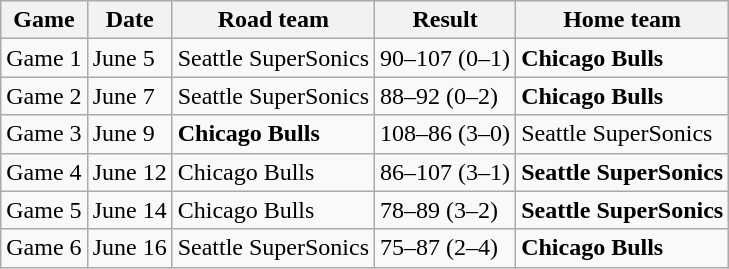<table class="wikitable">
<tr>
<th>Game</th>
<th>Date</th>
<th>Road team</th>
<th>Result</th>
<th>Home team</th>
</tr>
<tr>
<td>Game 1</td>
<td>June 5</td>
<td>Seattle SuperSonics</td>
<td>90–107 (0–1)</td>
<td><strong>Chicago Bulls</strong></td>
</tr>
<tr>
<td>Game 2</td>
<td>June 7</td>
<td>Seattle SuperSonics</td>
<td>88–92 (0–2)</td>
<td><strong>Chicago Bulls</strong></td>
</tr>
<tr>
<td>Game 3</td>
<td>June 9</td>
<td><strong>Chicago Bulls</strong></td>
<td>108–86 (3–0)</td>
<td>Seattle SuperSonics</td>
</tr>
<tr>
<td>Game 4</td>
<td>June 12</td>
<td>Chicago Bulls</td>
<td>86–107 (3–1)</td>
<td><strong>Seattle SuperSonics</strong></td>
</tr>
<tr>
<td>Game 5</td>
<td>June 14</td>
<td>Chicago Bulls</td>
<td>78–89 (3–2)</td>
<td><strong>Seattle SuperSonics</strong></td>
</tr>
<tr>
<td>Game 6</td>
<td>June 16</td>
<td>Seattle SuperSonics</td>
<td>75–87 (2–4)</td>
<td><strong>Chicago Bulls</strong></td>
</tr>
</table>
